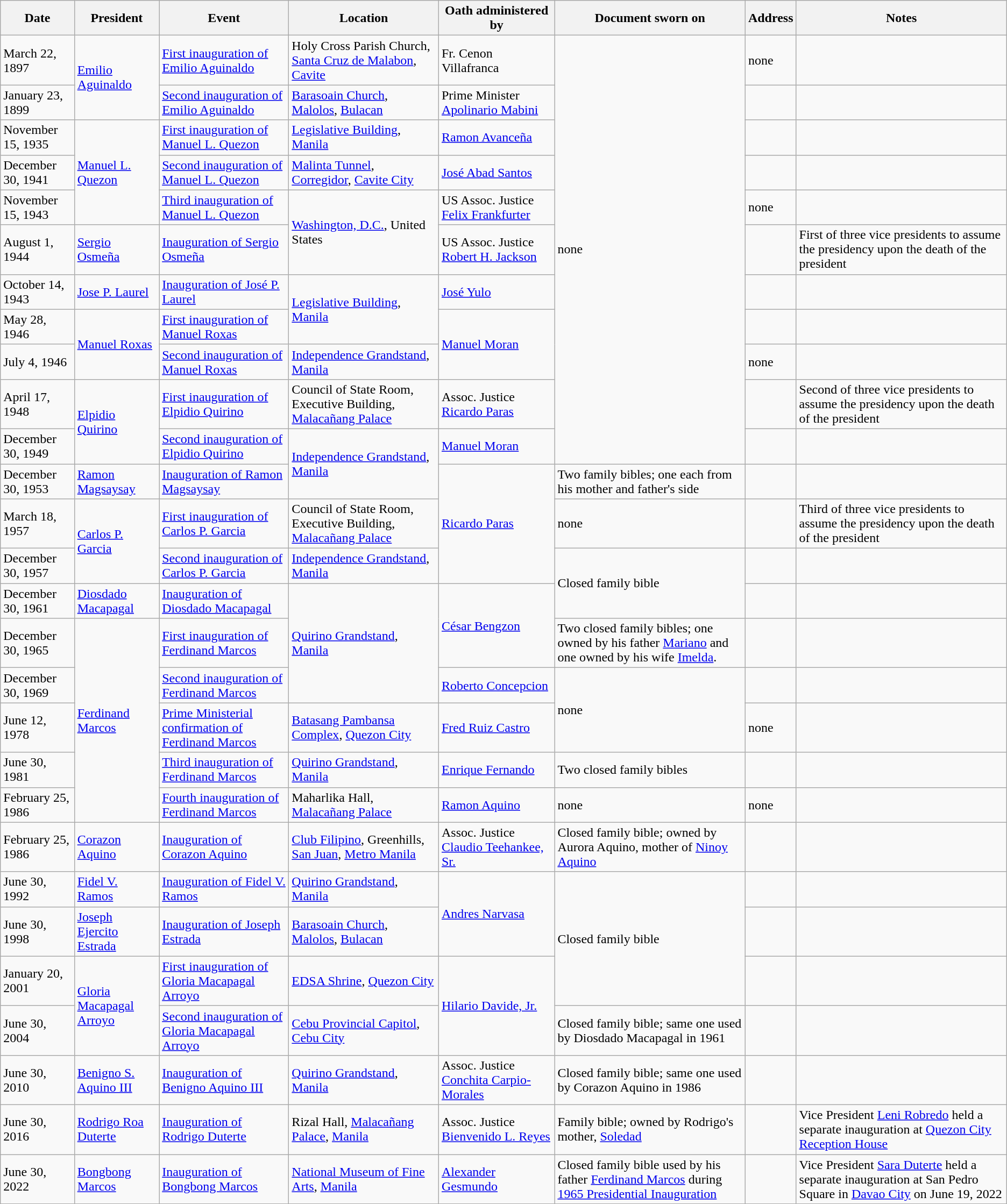<table class="wikitable sortable">
<tr>
<th>Date</th>
<th>President</th>
<th>Event</th>
<th>Location</th>
<th>Oath administered by</th>
<th>Document sworn on</th>
<th>Address</th>
<th>Notes</th>
</tr>
<tr>
<td>March 22, 1897</td>
<td rowspan="2"><a href='#'>Emilio Aguinaldo</a></td>
<td><a href='#'>First inauguration of Emilio Aguinaldo</a></td>
<td>Holy Cross Parish Church, <a href='#'>Santa Cruz de Malabon</a>, <a href='#'>Cavite</a></td>
<td>Fr. Cenon Villafranca</td>
<td rowspan="11">none</td>
<td>none</td>
<td></td>
</tr>
<tr>
<td>January 23, 1899</td>
<td><a href='#'>Second inauguration of Emilio Aguinaldo</a></td>
<td><a href='#'>Barasoain Church</a>, <a href='#'>Malolos</a>, <a href='#'>Bulacan</a></td>
<td>Prime Minister <a href='#'>Apolinario Mabini</a></td>
<td><a href='#'><small></small></a></td>
<td></td>
</tr>
<tr>
<td>November 15, 1935</td>
<td rowspan="3"><a href='#'>Manuel L. Quezon</a></td>
<td><a href='#'>First inauguration of Manuel L. Quezon</a></td>
<td><a href='#'>Legislative Building</a>, <a href='#'>Manila</a></td>
<td><a href='#'>Ramon Avanceña</a></td>
<td><a href='#'><small></small></a></td>
<td></td>
</tr>
<tr>
<td>December 30, 1941</td>
<td><a href='#'>Second inauguration of Manuel L. Quezon</a></td>
<td><a href='#'>Malinta Tunnel</a>, <a href='#'>Corregidor</a>, <a href='#'>Cavite City</a></td>
<td><a href='#'>José Abad Santos</a></td>
<td><a href='#'><small></small></a></td>
<td></td>
</tr>
<tr>
<td>November 15, 1943</td>
<td><a href='#'>Third inauguration of Manuel L. Quezon</a></td>
<td rowspan="2"><a href='#'>Washington, D.C.</a>, United States</td>
<td>US Assoc. Justice <a href='#'>Felix Frankfurter</a></td>
<td>none</td>
<td></td>
</tr>
<tr>
<td>August 1, 1944</td>
<td><a href='#'>Sergio Osmeña</a></td>
<td><a href='#'>Inauguration of Sergio Osmeña</a> <br> </td>
<td>US Assoc. Justice <a href='#'>Robert H. Jackson</a></td>
<td><a href='#'><small></small></a></td>
<td>First of three vice presidents to assume the presidency upon the death of the president</td>
</tr>
<tr>
<td>October 14, 1943</td>
<td><a href='#'>Jose P. Laurel</a></td>
<td><a href='#'>Inauguration of José P. Laurel</a></td>
<td rowspan="2"><a href='#'>Legislative Building</a>, <a href='#'>Manila</a></td>
<td><a href='#'>José Yulo</a></td>
<td><a href='#'><small></small></a></td>
<td></td>
</tr>
<tr>
<td>May 28, 1946</td>
<td rowspan="2"><a href='#'>Manuel Roxas</a></td>
<td><a href='#'>First inauguration of Manuel Roxas</a></td>
<td rowspan="2"><a href='#'>Manuel Moran</a></td>
<td><a href='#'><small></small></a></td>
<td></td>
</tr>
<tr>
<td>July 4, 1946</td>
<td><a href='#'>Second inauguration of Manuel Roxas</a></td>
<td><a href='#'>Independence Grandstand</a>, <a href='#'>Manila</a></td>
<td>none</td>
<td></td>
</tr>
<tr>
<td>April 17, 1948</td>
<td rowspan="2"><a href='#'>Elpidio Quirino</a></td>
<td><a href='#'>First inauguration of Elpidio Quirino</a> <br></td>
<td>Council of State Room, Executive Building, <a href='#'>Malacañang Palace</a></td>
<td>Assoc. Justice <a href='#'>Ricardo Paras</a></td>
<td><a href='#'><small></small></a></td>
<td>Second of three vice presidents to assume the presidency upon the death of the president</td>
</tr>
<tr>
<td>December 30, 1949</td>
<td><a href='#'>Second inauguration of Elpidio Quirino</a></td>
<td rowspan="2"><a href='#'>Independence Grandstand</a>, <a href='#'>Manila</a></td>
<td><a href='#'>Manuel Moran</a></td>
<td><a href='#'><small></small></a></td>
<td></td>
</tr>
<tr>
<td>December 30, 1953</td>
<td><a href='#'>Ramon Magsaysay</a></td>
<td><a href='#'>Inauguration of Ramon Magsaysay</a></td>
<td rowspan="3"><a href='#'>Ricardo Paras</a></td>
<td>Two family bibles; one each from his mother and father's side</td>
<td><a href='#'><small></small></a></td>
<td></td>
</tr>
<tr>
<td>March 18, 1957</td>
<td rowspan="2"><a href='#'>Carlos P. Garcia</a></td>
<td><a href='#'>First inauguration of Carlos P. Garcia</a> <br></td>
<td>Council of State Room, Executive Building, <a href='#'>Malacañang Palace</a></td>
<td>none</td>
<td><a href='#'><small></small></a></td>
<td>Third of three vice presidents to assume the presidency upon the death of the president</td>
</tr>
<tr>
<td>December 30, 1957</td>
<td><a href='#'>Second inauguration of Carlos P. Garcia</a></td>
<td><a href='#'>Independence Grandstand</a>, <a href='#'>Manila</a></td>
<td rowspan="2">Closed family bible</td>
<td><a href='#'><small></small></a></td>
<td></td>
</tr>
<tr>
<td>December 30, 1961</td>
<td><a href='#'>Diosdado Macapagal</a></td>
<td><a href='#'>Inauguration of Diosdado Macapagal</a></td>
<td rowspan="3"><a href='#'>Quirino Grandstand</a>, <a href='#'>Manila</a></td>
<td rowspan="2"><a href='#'>César Bengzon</a></td>
<td><a href='#'><small></small></a></td>
<td></td>
</tr>
<tr>
<td>December 30, 1965</td>
<td rowspan="5"><a href='#'>Ferdinand Marcos</a></td>
<td><a href='#'>First inauguration of Ferdinand Marcos</a></td>
<td>Two closed family bibles; one owned by his father <a href='#'>Mariano</a> and one owned by his wife <a href='#'>Imelda</a>.</td>
<td><a href='#'><small></small></a></td>
<td></td>
</tr>
<tr>
<td>December 30, 1969</td>
<td><a href='#'>Second inauguration of Ferdinand Marcos</a></td>
<td><a href='#'>Roberto Concepcion</a></td>
<td rowspan="2">none</td>
<td><a href='#'><small></small></a></td>
<td></td>
</tr>
<tr>
<td>June 12, 1978</td>
<td><a href='#'>Prime Ministerial confirmation of Ferdinand Marcos</a></td>
<td><a href='#'>Batasang Pambansa Complex</a>, <a href='#'>Quezon City</a></td>
<td><a href='#'>Fred Ruiz Castro</a></td>
<td>none</td>
<td></td>
</tr>
<tr>
<td>June 30, 1981</td>
<td><a href='#'>Third inauguration of Ferdinand Marcos</a></td>
<td><a href='#'>Quirino Grandstand</a>, <a href='#'>Manila</a></td>
<td><a href='#'>Enrique Fernando</a></td>
<td>Two closed family bibles</td>
<td><a href='#'><small></small></a></td>
<td></td>
</tr>
<tr>
<td>February 25, 1986</td>
<td><a href='#'>Fourth inauguration of Ferdinand Marcos</a> <br></td>
<td>Maharlika Hall, <a href='#'>Malacañang Palace</a></td>
<td><a href='#'>Ramon Aquino</a></td>
<td>none</td>
<td>none</td>
<td></td>
</tr>
<tr>
<td>February 25, 1986</td>
<td><a href='#'>Corazon Aquino</a></td>
<td><a href='#'>Inauguration of Corazon Aquino</a> <br></td>
<td><a href='#'>Club Filipino</a>, Greenhills, <a href='#'>San Juan</a>, <a href='#'>Metro Manila</a></td>
<td>Assoc. Justice <a href='#'>Claudio Teehankee, Sr.</a></td>
<td>Closed family bible; owned by Aurora Aquino, mother of <a href='#'>Ninoy Aquino</a></td>
<td></td>
<td></td>
</tr>
<tr>
<td>June 30, 1992</td>
<td><a href='#'>Fidel V. Ramos</a></td>
<td><a href='#'>Inauguration of Fidel V. Ramos</a></td>
<td><a href='#'>Quirino Grandstand</a>, <a href='#'>Manila</a></td>
<td rowspan="2"><a href='#'>Andres Narvasa</a></td>
<td rowspan="3">Closed family bible</td>
<td></td>
<td></td>
</tr>
<tr>
<td>June 30, 1998</td>
<td><a href='#'>Joseph Ejercito Estrada</a></td>
<td><a href='#'>Inauguration of Joseph Estrada</a></td>
<td><a href='#'>Barasoain Church</a>, <a href='#'>Malolos</a>, <a href='#'>Bulacan</a></td>
<td></td>
<td></td>
</tr>
<tr>
<td>January 20, 2001</td>
<td rowspan="2"><a href='#'>Gloria Macapagal Arroyo</a></td>
<td><a href='#'>First inauguration of Gloria Macapagal Arroyo</a> <br></td>
<td><a href='#'>EDSA Shrine</a>, <a href='#'>Quezon City</a></td>
<td rowspan="2"><a href='#'>Hilario Davide, Jr.</a></td>
<td></td>
<td></td>
</tr>
<tr>
<td>June 30, 2004</td>
<td><a href='#'>Second inauguration of Gloria Macapagal Arroyo</a></td>
<td><a href='#'>Cebu Provincial Capitol</a>, <a href='#'>Cebu City</a></td>
<td>Closed family bible; same one used by Diosdado Macapagal in 1961</td>
<td></td>
<td></td>
</tr>
<tr>
<td>June 30, 2010</td>
<td><a href='#'>Benigno S. Aquino III</a></td>
<td><a href='#'>Inauguration of Benigno Aquino III</a></td>
<td><a href='#'>Quirino Grandstand</a>, <a href='#'>Manila</a></td>
<td>Assoc. Justice <a href='#'>Conchita Carpio-Morales</a></td>
<td>Closed family bible; same one used by Corazon Aquino in 1986</td>
<td></td>
<td></td>
</tr>
<tr>
<td>June 30, 2016</td>
<td><a href='#'>Rodrigo Roa Duterte</a></td>
<td><a href='#'>Inauguration of Rodrigo Duterte</a></td>
<td>Rizal Hall, <a href='#'>Malacañang Palace</a>, <a href='#'>Manila</a></td>
<td>Assoc. Justice <a href='#'>Bienvenido L. Reyes</a></td>
<td>Family bible; owned by Rodrigo's mother, <a href='#'>Soledad</a></td>
<td></td>
<td>Vice President <a href='#'>Leni Robredo</a> held a separate inauguration at <a href='#'>Quezon City Reception House</a></td>
</tr>
<tr>
<td>June 30, 2022</td>
<td><a href='#'>Bongbong Marcos</a></td>
<td><a href='#'>Inauguration of Bongbong Marcos</a></td>
<td><a href='#'>National Museum of Fine Arts</a>, <a href='#'>Manila</a></td>
<td><a href='#'>Alexander Gesmundo</a></td>
<td>Closed family bible used by his father <a href='#'>Ferdinand Marcos</a> during <a href='#'>1965 Presidential Inauguration</a></td>
<td></td>
<td>Vice President <a href='#'>Sara Duterte</a> held a separate inauguration at San Pedro Square in <a href='#'>Davao City</a> on June 19, 2022</td>
</tr>
</table>
